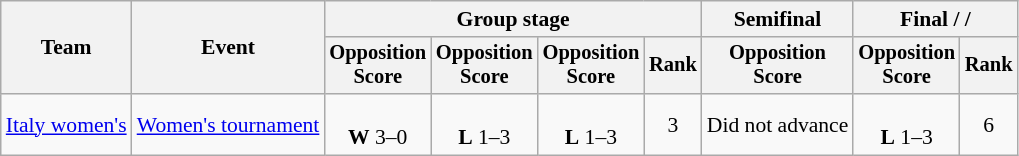<table class="wikitable" style="text-align:center; font-size:90%">
<tr>
<th rowspan=2>Team</th>
<th rowspan=2>Event</th>
<th colspan=4>Group stage</th>
<th>Semifinal</th>
<th colspan=2>Final /  / </th>
</tr>
<tr style="font-size:95%">
<th>Opposition<br>Score</th>
<th>Opposition<br>Score</th>
<th>Opposition<br>Score</th>
<th>Rank</th>
<th>Opposition<br>Score</th>
<th>Opposition<br>Score</th>
<th>Rank</th>
</tr>
<tr>
<td align=left><a href='#'>Italy women's</a></td>
<td align=left><a href='#'>Women's tournament</a></td>
<td><br><strong>W</strong> 3–0</td>
<td><br><strong>L</strong> 1–3</td>
<td><br><strong>L</strong> 1–3</td>
<td>3</td>
<td>Did not advance</td>
<td><br><strong>L</strong> 1–3</td>
<td>6</td>
</tr>
</table>
